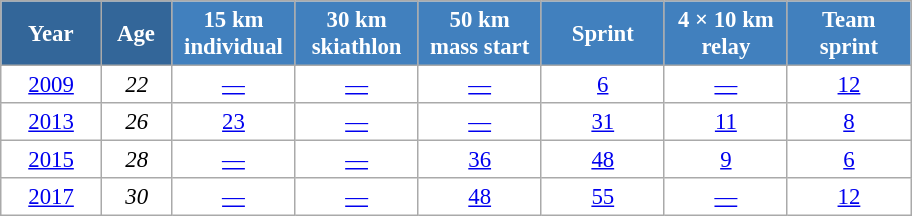<table class="wikitable" style="font-size:95%; text-align:center; border:grey solid 1px; border-collapse:collapse; background:#ffffff;">
<tr>
<th style="background-color:#369; color:white; width:60px;"> Year </th>
<th style="background-color:#369; color:white; width:40px;"> Age </th>
<th style="background-color:#4180be; color:white; width:75px;"> 15 km <br> individual </th>
<th style="background-color:#4180be; color:white; width:75px;"> 30 km <br> skiathlon </th>
<th style="background-color:#4180be; color:white; width:75px;"> 50 km <br> mass start </th>
<th style="background-color:#4180be; color:white; width:75px;"> Sprint </th>
<th style="background-color:#4180be; color:white; width:75px;"> 4 × 10 km <br> relay </th>
<th style="background-color:#4180be; color:white; width:75px;"> Team <br> sprint </th>
</tr>
<tr>
<td><a href='#'>2009</a></td>
<td><em>22</em></td>
<td><a href='#'>—</a></td>
<td><a href='#'>—</a></td>
<td><a href='#'>—</a></td>
<td><a href='#'>6</a></td>
<td><a href='#'>—</a></td>
<td><a href='#'>12</a></td>
</tr>
<tr>
<td><a href='#'>2013</a></td>
<td><em>26</em></td>
<td><a href='#'>23</a></td>
<td><a href='#'>—</a></td>
<td><a href='#'>—</a></td>
<td><a href='#'>31</a></td>
<td><a href='#'>11</a></td>
<td><a href='#'>8</a></td>
</tr>
<tr>
<td><a href='#'>2015</a></td>
<td><em>28</em></td>
<td><a href='#'>—</a></td>
<td><a href='#'>—</a></td>
<td><a href='#'>36</a></td>
<td><a href='#'>48</a></td>
<td><a href='#'>9</a></td>
<td><a href='#'>6</a></td>
</tr>
<tr>
<td><a href='#'>2017</a></td>
<td><em>30</em></td>
<td><a href='#'>—</a></td>
<td><a href='#'>—</a></td>
<td><a href='#'>48</a></td>
<td><a href='#'>55</a></td>
<td><a href='#'>—</a></td>
<td><a href='#'>12</a></td>
</tr>
</table>
